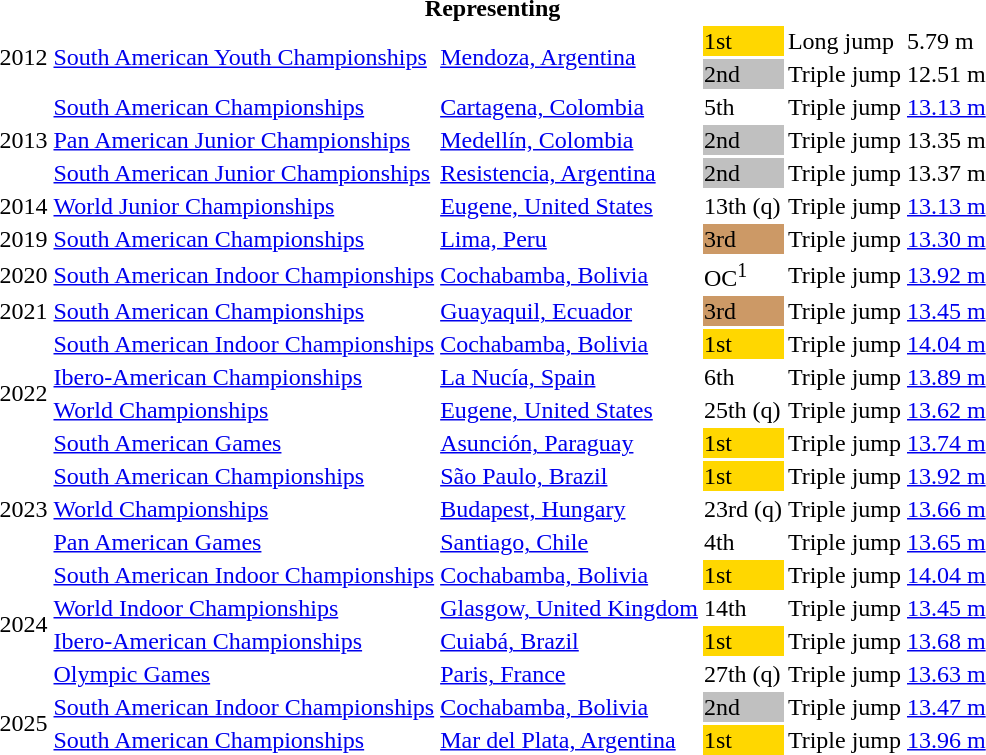<table>
<tr>
<th colspan=6>Representing </th>
</tr>
<tr>
<td rowspan=2>2012</td>
<td rowspan=2><a href='#'>South American Youth Championships</a></td>
<td rowspan=2><a href='#'>Mendoza, Argentina</a></td>
<td bgcolor=gold>1st</td>
<td>Long jump</td>
<td>5.79 m</td>
</tr>
<tr>
<td bgcolor=silver>2nd</td>
<td>Triple jump</td>
<td>12.51 m</td>
</tr>
<tr>
<td rowspan=3>2013</td>
<td><a href='#'>South American Championships</a></td>
<td><a href='#'>Cartagena, Colombia</a></td>
<td>5th</td>
<td>Triple jump</td>
<td><a href='#'>13.13 m</a></td>
</tr>
<tr>
<td><a href='#'>Pan American Junior Championships</a></td>
<td><a href='#'>Medellín, Colombia</a></td>
<td bgcolor=silver>2nd</td>
<td>Triple jump</td>
<td>13.35 m</td>
</tr>
<tr>
<td><a href='#'>South American Junior Championships</a></td>
<td><a href='#'>Resistencia, Argentina</a></td>
<td bgcolor=silver>2nd</td>
<td>Triple jump</td>
<td>13.37 m</td>
</tr>
<tr>
<td>2014</td>
<td><a href='#'>World Junior Championships</a></td>
<td><a href='#'>Eugene, United States</a></td>
<td>13th (q)</td>
<td>Triple jump</td>
<td><a href='#'>13.13 m</a></td>
</tr>
<tr>
<td>2019</td>
<td><a href='#'>South American Championships</a></td>
<td><a href='#'>Lima, Peru</a></td>
<td bgcolor=cc9966>3rd</td>
<td>Triple jump</td>
<td><a href='#'>13.30 m</a></td>
</tr>
<tr>
<td>2020</td>
<td><a href='#'>South American Indoor Championships</a></td>
<td><a href='#'>Cochabamba, Bolivia</a></td>
<td>OC<sup>1</sup></td>
<td>Triple jump</td>
<td><a href='#'>13.92 m</a></td>
</tr>
<tr>
<td>2021</td>
<td><a href='#'>South American Championships</a></td>
<td><a href='#'>Guayaquil, Ecuador</a></td>
<td bgcolor=cc9966>3rd</td>
<td>Triple jump</td>
<td><a href='#'>13.45 m</a></td>
</tr>
<tr>
<td rowspan=4>2022</td>
<td><a href='#'>South American Indoor Championships</a></td>
<td><a href='#'>Cochabamba, Bolivia</a></td>
<td bgcolor=gold>1st</td>
<td>Triple jump</td>
<td><a href='#'>14.04 m</a></td>
</tr>
<tr>
<td><a href='#'>Ibero-American Championships</a></td>
<td><a href='#'>La Nucía, Spain</a></td>
<td>6th</td>
<td>Triple jump</td>
<td><a href='#'>13.89 m</a></td>
</tr>
<tr>
<td><a href='#'>World Championships</a></td>
<td><a href='#'>Eugene, United States</a></td>
<td>25th (q)</td>
<td>Triple jump</td>
<td><a href='#'>13.62 m</a></td>
</tr>
<tr>
<td><a href='#'>South American Games</a></td>
<td><a href='#'>Asunción, Paraguay</a></td>
<td bgcolor=gold>1st</td>
<td>Triple jump</td>
<td><a href='#'>13.74 m</a></td>
</tr>
<tr>
<td rowspan=3>2023</td>
<td><a href='#'>South American Championships</a></td>
<td><a href='#'>São Paulo, Brazil</a></td>
<td bgcolor=gold>1st</td>
<td>Triple jump</td>
<td><a href='#'>13.92 m</a></td>
</tr>
<tr>
<td><a href='#'>World Championships</a></td>
<td><a href='#'>Budapest, Hungary</a></td>
<td>23rd (q)</td>
<td>Triple jump</td>
<td><a href='#'>13.66 m</a></td>
</tr>
<tr>
<td><a href='#'>Pan American Games</a></td>
<td><a href='#'>Santiago, Chile</a></td>
<td>4th</td>
<td>Triple jump</td>
<td><a href='#'>13.65 m</a></td>
</tr>
<tr>
<td rowspan=4>2024</td>
<td><a href='#'>South American Indoor Championships</a></td>
<td><a href='#'>Cochabamba, Bolivia</a></td>
<td bgcolor=gold>1st</td>
<td>Triple jump</td>
<td><a href='#'>14.04 m</a></td>
</tr>
<tr>
<td><a href='#'>World Indoor Championships</a></td>
<td><a href='#'>Glasgow, United Kingdom</a></td>
<td>14th</td>
<td>Triple jump</td>
<td><a href='#'>13.45 m</a></td>
</tr>
<tr>
<td><a href='#'>Ibero-American Championships</a></td>
<td><a href='#'>Cuiabá, Brazil</a></td>
<td bgcolor=gold>1st</td>
<td>Triple jump</td>
<td><a href='#'>13.68 m</a></td>
</tr>
<tr>
<td><a href='#'>Olympic Games</a></td>
<td><a href='#'>Paris, France</a></td>
<td>27th (q)</td>
<td>Triple jump</td>
<td><a href='#'>13.63 m</a></td>
</tr>
<tr>
<td rowspan=2>2025</td>
<td><a href='#'>South American Indoor Championships</a></td>
<td><a href='#'>Cochabamba, Bolivia</a></td>
<td bgcolor=silver>2nd</td>
<td>Triple jump</td>
<td><a href='#'>13.47 m</a></td>
</tr>
<tr>
<td><a href='#'>South American Championships</a></td>
<td><a href='#'>Mar del Plata, Argentina</a></td>
<td bgcolor=gold>1st</td>
<td>Triple jump</td>
<td><a href='#'>13.96 m</a></td>
</tr>
</table>
